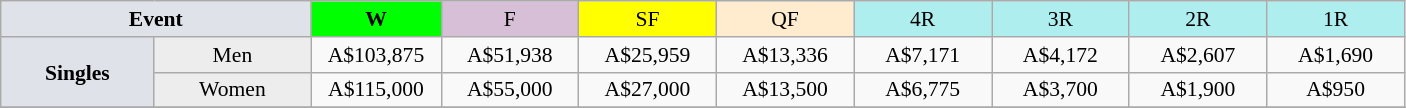<table class=wikitable style=font-size:90%;text-align:center>
<tr>
<td width=200 colspan=2 bgcolor=#dfe2e9><strong>Event</strong></td>
<td width=80 bgcolor=lime><strong>W</strong></td>
<td width=85 bgcolor=#D8BFD8>F</td>
<td width=85 bgcolor=#FFFF00>SF</td>
<td width=85 bgcolor=#ffebcd>QF</td>
<td width=85 bgcolor=#afeeee>4R</td>
<td width=85 bgcolor=#afeeee>3R</td>
<td width=85 bgcolor=#afeeee>2R</td>
<td width=85 bgcolor=#afeeee>1R</td>
</tr>
<tr>
<td rowspan=2 bgcolor=#dfe2e9><strong>Singles</strong></td>
<td bgcolor=#EDEDED>Men</td>
<td>A$103,875</td>
<td>A$51,938</td>
<td>A$25,959</td>
<td>A$13,336</td>
<td>A$7,171</td>
<td>A$4,172</td>
<td>A$2,607</td>
<td>A$1,690</td>
</tr>
<tr>
<td bgcolor=#EDEDED>Women</td>
<td>A$115,000</td>
<td>A$55,000</td>
<td>A$27,000</td>
<td>A$13,500</td>
<td>A$6,775</td>
<td>A$3,700</td>
<td>A$1,900</td>
<td>A$950</td>
</tr>
<tr>
</tr>
</table>
